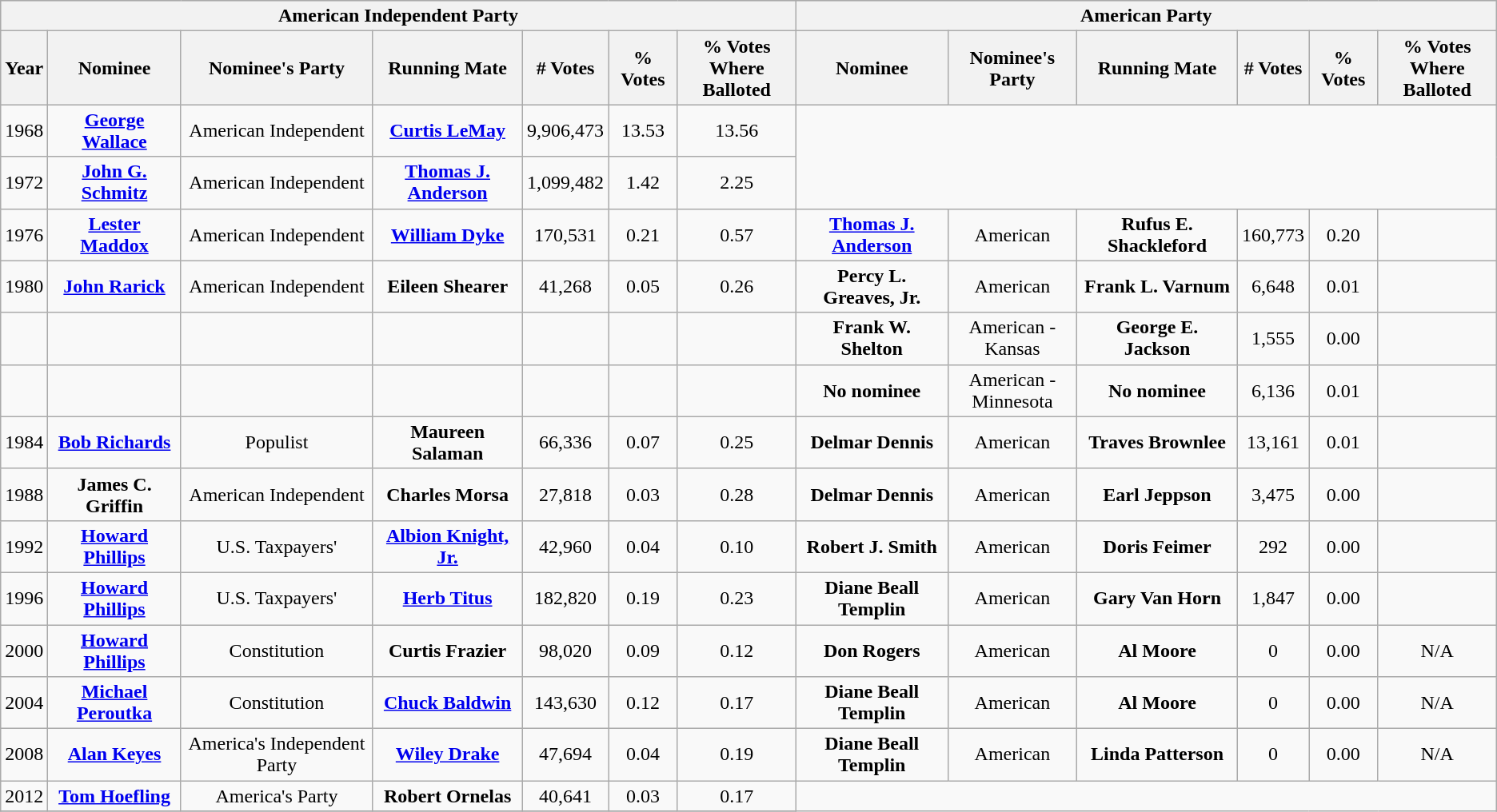<table class=wikitable style="text-align:center;">
<tr bgcolor=lightgrey>
<th colspan="7">American Independent Party</th>
<th colspan="6">American Party</th>
</tr>
<tr bgcolor=lightgrey>
<th>Year</th>
<th>Nominee</th>
<th>Nominee's Party</th>
<th>Running Mate</th>
<th># Votes</th>
<th>% Votes</th>
<th>% Votes<br>Where Balloted</th>
<th>Nominee</th>
<th>Nominee's Party</th>
<th>Running Mate</th>
<th># Votes</th>
<th>% Votes</th>
<th>% Votes<br>Where Balloted</th>
</tr>
<tr>
<td>1968</td>
<td><strong><a href='#'>George Wallace</a></strong></td>
<td>American Independent</td>
<td><strong><a href='#'>Curtis LeMay</a></strong></td>
<td>9,906,473</td>
<td>13.53</td>
<td>13.56</td>
</tr>
<tr>
<td>1972</td>
<td><strong><a href='#'>John G. Schmitz</a></strong></td>
<td>American Independent</td>
<td><strong><a href='#'>Thomas J. Anderson</a></strong></td>
<td>1,099,482</td>
<td>1.42</td>
<td>2.25</td>
</tr>
<tr>
<td>1976</td>
<td><strong><a href='#'>Lester Maddox</a></strong></td>
<td>American Independent</td>
<td><strong><a href='#'>William Dyke</a></strong></td>
<td>170,531</td>
<td>0.21</td>
<td>0.57</td>
<td><strong><a href='#'>Thomas J. Anderson</a></strong></td>
<td>American</td>
<td><strong>Rufus E. Shackleford</strong></td>
<td>160,773</td>
<td>0.20</td>
<td></td>
</tr>
<tr>
<td>1980</td>
<td><strong><a href='#'>John Rarick</a></strong></td>
<td>American Independent</td>
<td><strong>Eileen Shearer</strong></td>
<td>41,268</td>
<td>0.05</td>
<td>0.26</td>
<td><strong>Percy L. Greaves, Jr.</strong></td>
<td>American</td>
<td><strong>Frank L. Varnum</strong></td>
<td>6,648</td>
<td>0.01</td>
<td></td>
</tr>
<tr>
<td></td>
<td></td>
<td></td>
<td></td>
<td></td>
<td></td>
<td></td>
<td><strong>Frank W. Shelton</strong></td>
<td>American -<br>Kansas</td>
<td><strong>George E. Jackson</strong></td>
<td>1,555</td>
<td>0.00</td>
<td></td>
</tr>
<tr>
<td></td>
<td></td>
<td></td>
<td></td>
<td></td>
<td></td>
<td></td>
<td><strong>No nominee</strong></td>
<td>American -<br>Minnesota</td>
<td><strong>No nominee</strong></td>
<td>6,136</td>
<td>0.01</td>
<td></td>
</tr>
<tr>
<td>1984</td>
<td><strong><a href='#'>Bob Richards</a></strong></td>
<td>Populist</td>
<td><strong>Maureen Salaman</strong></td>
<td>66,336</td>
<td>0.07</td>
<td>0.25</td>
<td><strong>Delmar Dennis</strong></td>
<td>American</td>
<td><strong>Traves Brownlee</strong></td>
<td>13,161</td>
<td>0.01</td>
<td></td>
</tr>
<tr>
<td>1988</td>
<td><strong>James C. Griffin</strong></td>
<td>American Independent</td>
<td><strong>Charles Morsa</strong></td>
<td>27,818</td>
<td>0.03</td>
<td>0.28</td>
<td><strong>Delmar Dennis</strong></td>
<td>American</td>
<td><strong>Earl Jeppson</strong></td>
<td>3,475</td>
<td>0.00</td>
<td></td>
</tr>
<tr>
<td>1992</td>
<td><strong><a href='#'>Howard Phillips</a></strong></td>
<td>U.S. Taxpayers'</td>
<td><strong><a href='#'>Albion Knight, Jr.</a></strong></td>
<td>42,960</td>
<td>0.04</td>
<td>0.10</td>
<td><strong>Robert J. Smith</strong></td>
<td>American</td>
<td><strong>Doris Feimer</strong></td>
<td>292</td>
<td>0.00</td>
<td></td>
</tr>
<tr>
<td>1996</td>
<td><strong><a href='#'>Howard Phillips</a></strong></td>
<td>U.S. Taxpayers'</td>
<td><strong><a href='#'>Herb Titus</a></strong></td>
<td>182,820</td>
<td>0.19</td>
<td>0.23</td>
<td><strong>Diane Beall Templin</strong></td>
<td>American</td>
<td><strong>Gary Van Horn</strong></td>
<td>1,847</td>
<td>0.00</td>
<td></td>
</tr>
<tr>
<td>2000</td>
<td><strong><a href='#'>Howard Phillips</a></strong></td>
<td>Constitution</td>
<td><strong>Curtis Frazier</strong></td>
<td>98,020</td>
<td>0.09</td>
<td>0.12</td>
<td><strong>Don Rogers</strong></td>
<td>American</td>
<td><strong>Al Moore</strong></td>
<td>0</td>
<td>0.00</td>
<td>N/A</td>
</tr>
<tr>
<td>2004</td>
<td><strong><a href='#'>Michael Peroutka</a></strong></td>
<td>Constitution</td>
<td><strong><a href='#'>Chuck Baldwin</a></strong></td>
<td>143,630</td>
<td>0.12</td>
<td>0.17</td>
<td><strong>Diane Beall Templin</strong></td>
<td>American</td>
<td><strong>Al Moore</strong></td>
<td>0</td>
<td>0.00</td>
<td>N/A</td>
</tr>
<tr>
<td>2008</td>
<td><strong><a href='#'>Alan Keyes</a></strong></td>
<td>America's Independent Party</td>
<td><strong><a href='#'>Wiley Drake</a></strong></td>
<td>47,694</td>
<td>0.04</td>
<td>0.19</td>
<td><strong>Diane Beall Templin</strong></td>
<td>American</td>
<td><strong>Linda Patterson</strong></td>
<td>0</td>
<td>0.00</td>
<td>N/A</td>
</tr>
<tr>
<td>2012</td>
<td><strong><a href='#'>Tom Hoefling</a></strong></td>
<td>America's Party</td>
<td><strong>Robert Ornelas</strong></td>
<td>40,641</td>
<td>0.03</td>
<td>0.17</td>
</tr>
<tr>
</tr>
</table>
